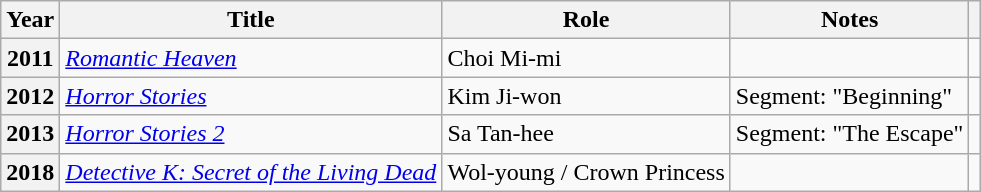<table class="wikitable plainrowheaders sortable">
<tr>
<th scope="col">Year</th>
<th scope="col">Title</th>
<th scope="col">Role</th>
<th scope="col" class="unsortable">Notes</th>
<th scope="col" class="unsortable"></th>
</tr>
<tr>
<th scope="row">2011</th>
<td><em><a href='#'>Romantic Heaven</a></em></td>
<td>Choi Mi-mi</td>
<td></td>
<td style="text-align:center"></td>
</tr>
<tr>
<th scope="row">2012</th>
<td><em><a href='#'>Horror Stories</a></em></td>
<td>Kim Ji-won</td>
<td>Segment: "Beginning"</td>
<td style="text-align:center"></td>
</tr>
<tr>
<th scope="row">2013</th>
<td><em><a href='#'>Horror Stories 2</a></em></td>
<td>Sa Tan-hee</td>
<td>Segment: "The Escape"</td>
<td style="text-align:center"></td>
</tr>
<tr>
<th scope="row">2018</th>
<td><em><a href='#'>Detective K: Secret of the Living Dead</a></em></td>
<td>Wol-young / Crown Princess</td>
<td></td>
<td style="text-align:center"></td>
</tr>
</table>
